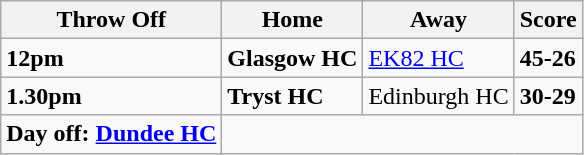<table class="wikitable">
<tr>
<th><strong>Throw Off</strong></th>
<th><strong>Home</strong></th>
<th><strong>Away</strong></th>
<th><strong>Score</strong></th>
</tr>
<tr>
<td><strong>12pm</strong></td>
<td><strong>Glasgow HC</strong></td>
<td><a href='#'>EK82 HC</a></td>
<td><strong>45-26</strong></td>
</tr>
<tr>
<td><strong>1.30pm</strong></td>
<td><strong>Tryst HC</strong></td>
<td>Edinburgh HC</td>
<td><strong>30-29</strong></td>
</tr>
<tr>
<td><strong>Day off: <a href='#'>Dundee HC</a></strong></td>
</tr>
</table>
